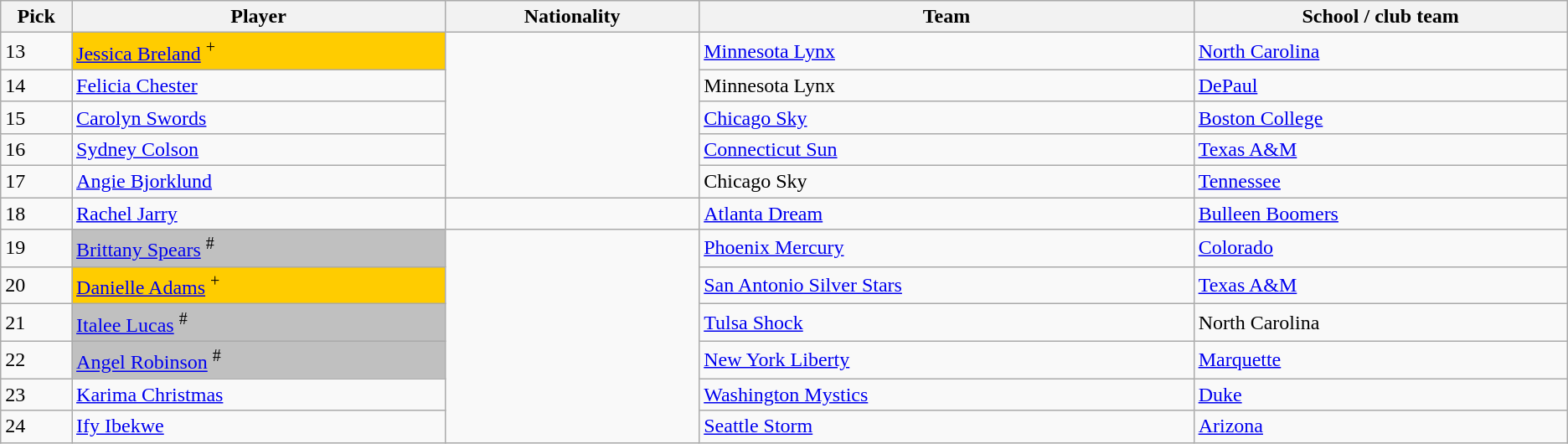<table class="wikitable sortable">
<tr>
<th width=50>Pick</th>
<th width=300>Player</th>
<th width=200>Nationality</th>
<th width=400>Team</th>
<th width=300>School / club team</th>
</tr>
<tr>
<td>13</td>
<td bgcolor=#FFCC00><a href='#'>Jessica Breland</a> <sup>+</sup> </td>
<td rowspan=5></td>
<td><a href='#'>Minnesota Lynx</a> </td>
<td><a href='#'>North Carolina</a></td>
</tr>
<tr>
<td>14</td>
<td><a href='#'>Felicia Chester</a> </td>
<td>Minnesota Lynx</td>
<td><a href='#'>DePaul</a></td>
</tr>
<tr>
<td>15</td>
<td><a href='#'>Carolyn Swords</a></td>
<td><a href='#'>Chicago Sky</a></td>
<td><a href='#'>Boston College</a></td>
</tr>
<tr>
<td>16</td>
<td><a href='#'>Sydney Colson</a> </td>
<td><a href='#'>Connecticut Sun</a></td>
<td><a href='#'>Texas A&M</a></td>
</tr>
<tr>
<td>17</td>
<td><a href='#'>Angie Bjorklund</a></td>
<td>Chicago Sky </td>
<td><a href='#'>Tennessee</a></td>
</tr>
<tr>
<td>18</td>
<td><a href='#'>Rachel Jarry</a> </td>
<td></td>
<td><a href='#'>Atlanta Dream</a> </td>
<td><a href='#'>Bulleen Boomers</a> </td>
</tr>
<tr>
<td>19</td>
<td bgcolor=#C0C0C0><a href='#'>Brittany Spears</a> <sup>#</sup></td>
<td rowspan=6></td>
<td><a href='#'>Phoenix Mercury</a></td>
<td><a href='#'>Colorado</a></td>
</tr>
<tr>
<td>20</td>
<td bgcolor=#FFCC00><a href='#'>Danielle Adams</a> <sup>+</sup></td>
<td><a href='#'>San Antonio Silver Stars</a> </td>
<td><a href='#'>Texas A&M</a></td>
</tr>
<tr>
<td>21</td>
<td bgcolor=#C0C0C0><a href='#'>Italee Lucas</a> <sup>#</sup></td>
<td><a href='#'>Tulsa Shock</a> </td>
<td>North Carolina</td>
</tr>
<tr>
<td>22</td>
<td bgcolor=#C0C0C0><a href='#'>Angel Robinson</a> <sup>#</sup> </td>
<td><a href='#'>New York Liberty</a></td>
<td><a href='#'>Marquette</a></td>
</tr>
<tr>
<td>23</td>
<td><a href='#'>Karima Christmas</a></td>
<td><a href='#'>Washington Mystics</a></td>
<td><a href='#'>Duke</a></td>
</tr>
<tr>
<td>24</td>
<td><a href='#'>Ify Ibekwe</a></td>
<td><a href='#'>Seattle Storm</a></td>
<td><a href='#'>Arizona</a></td>
</tr>
</table>
